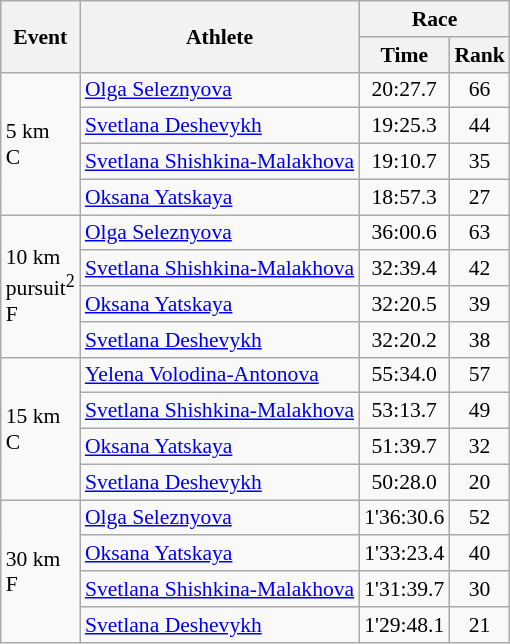<table class="wikitable" style="font-size:90%">
<tr>
<th rowspan=2>Event</th>
<th rowspan=2>Athlete</th>
<th colspan=2>Race</th>
</tr>
<tr>
<th>Time</th>
<th>Rank</th>
</tr>
<tr>
<td rowspan=4>5 km <br> C</td>
<td><a href='#'>Olga Seleznyova</a></td>
<td align=center>20:27.7</td>
<td align=center>66</td>
</tr>
<tr>
<td><a href='#'>Svetlana Deshevykh</a></td>
<td align=center>19:25.3</td>
<td align=center>44</td>
</tr>
<tr>
<td><a href='#'>Svetlana Shishkina-Malakhova</a></td>
<td align=center>19:10.7</td>
<td align=center>35</td>
</tr>
<tr>
<td><a href='#'>Oksana Yatskaya</a></td>
<td align=center>18:57.3</td>
<td align=center>27</td>
</tr>
<tr>
<td rowspan=4>10 km <br> pursuit<sup>2</sup> <br> F</td>
<td><a href='#'>Olga Seleznyova</a></td>
<td align=center>36:00.6</td>
<td align=center>63</td>
</tr>
<tr>
<td><a href='#'>Svetlana Shishkina-Malakhova</a></td>
<td align=center>32:39.4</td>
<td align=center>42</td>
</tr>
<tr>
<td><a href='#'>Oksana Yatskaya</a></td>
<td align=center>32:20.5</td>
<td align=center>39</td>
</tr>
<tr>
<td><a href='#'>Svetlana Deshevykh</a></td>
<td align=center>32:20.2</td>
<td align=center>38</td>
</tr>
<tr>
<td rowspan=4>15 km <br> C</td>
<td><a href='#'>Yelena Volodina-Antonova</a></td>
<td align=center>55:34.0</td>
<td align=center>57</td>
</tr>
<tr>
<td><a href='#'>Svetlana Shishkina-Malakhova</a></td>
<td align=center>53:13.7</td>
<td align=center>49</td>
</tr>
<tr>
<td><a href='#'>Oksana Yatskaya</a></td>
<td align=center>51:39.7</td>
<td align=center>32</td>
</tr>
<tr>
<td><a href='#'>Svetlana Deshevykh</a></td>
<td align=center>50:28.0</td>
<td align=center>20</td>
</tr>
<tr>
<td rowspan=4>30 km <br> F</td>
<td><a href='#'>Olga Seleznyova</a></td>
<td align=center>1'36:30.6</td>
<td align=center>52</td>
</tr>
<tr>
<td><a href='#'>Oksana Yatskaya</a></td>
<td align=center>1'33:23.4</td>
<td align=center>40</td>
</tr>
<tr>
<td><a href='#'>Svetlana Shishkina-Malakhova</a></td>
<td align=center>1'31:39.7</td>
<td align=center>30</td>
</tr>
<tr>
<td><a href='#'>Svetlana Deshevykh</a></td>
<td align=center>1'29:48.1</td>
<td align=center>21</td>
</tr>
</table>
